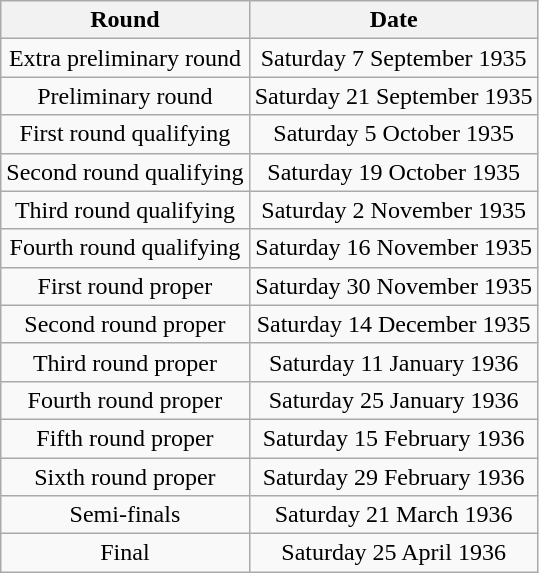<table class="wikitable" style="text-align: center">
<tr>
<th>Round</th>
<th>Date</th>
</tr>
<tr>
<td>Extra preliminary round</td>
<td>Saturday 7 September 1935</td>
</tr>
<tr>
<td>Preliminary round</td>
<td>Saturday 21 September 1935</td>
</tr>
<tr>
<td>First round qualifying</td>
<td>Saturday 5 October 1935</td>
</tr>
<tr>
<td>Second round qualifying</td>
<td>Saturday 19 October 1935</td>
</tr>
<tr>
<td>Third round qualifying</td>
<td>Saturday 2 November 1935</td>
</tr>
<tr>
<td>Fourth round qualifying</td>
<td>Saturday 16 November 1935</td>
</tr>
<tr>
<td>First round proper</td>
<td>Saturday 30 November 1935</td>
</tr>
<tr>
<td>Second round proper</td>
<td>Saturday 14 December 1935</td>
</tr>
<tr>
<td>Third round proper</td>
<td>Saturday 11 January 1936</td>
</tr>
<tr>
<td>Fourth round proper</td>
<td>Saturday 25 January 1936</td>
</tr>
<tr>
<td>Fifth round proper</td>
<td>Saturday 15 February 1936</td>
</tr>
<tr>
<td>Sixth round proper</td>
<td>Saturday 29 February 1936</td>
</tr>
<tr>
<td>Semi-finals</td>
<td>Saturday 21 March 1936</td>
</tr>
<tr>
<td>Final</td>
<td>Saturday 25 April 1936</td>
</tr>
</table>
